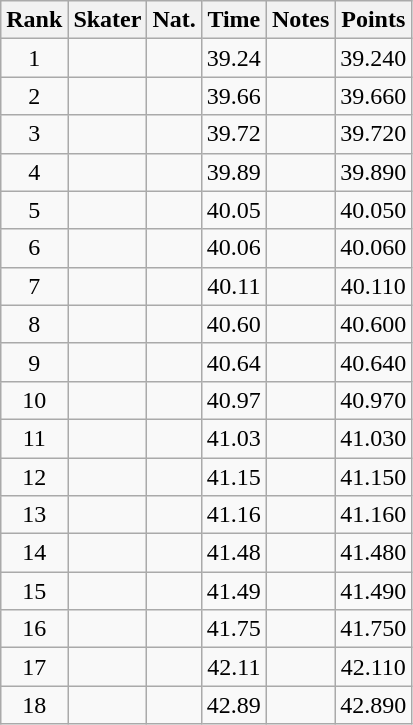<table class="wikitable sortable" border="1" style="text-align:center">
<tr>
<th>Rank</th>
<th>Skater</th>
<th>Nat.</th>
<th>Time</th>
<th>Notes</th>
<th>Points</th>
</tr>
<tr>
<td>1</td>
<td align=left></td>
<td></td>
<td>39.24</td>
<td></td>
<td>39.240</td>
</tr>
<tr>
<td>2</td>
<td align=left></td>
<td></td>
<td>39.66</td>
<td></td>
<td>39.660</td>
</tr>
<tr>
<td>3</td>
<td align=left></td>
<td></td>
<td>39.72</td>
<td></td>
<td>39.720</td>
</tr>
<tr>
<td>4</td>
<td align=left></td>
<td></td>
<td>39.89</td>
<td></td>
<td>39.890</td>
</tr>
<tr>
<td>5</td>
<td align=left></td>
<td></td>
<td>40.05</td>
<td></td>
<td>40.050</td>
</tr>
<tr>
<td>6</td>
<td align=left></td>
<td></td>
<td>40.06</td>
<td></td>
<td>40.060</td>
</tr>
<tr>
<td>7</td>
<td align=left></td>
<td></td>
<td>40.11</td>
<td></td>
<td>40.110</td>
</tr>
<tr>
<td>8</td>
<td align=left></td>
<td></td>
<td>40.60</td>
<td></td>
<td>40.600</td>
</tr>
<tr>
<td>9</td>
<td align=left></td>
<td></td>
<td>40.64</td>
<td></td>
<td>40.640</td>
</tr>
<tr>
<td>10</td>
<td align=left></td>
<td></td>
<td>40.97</td>
<td></td>
<td>40.970</td>
</tr>
<tr>
<td>11</td>
<td align=left></td>
<td></td>
<td>41.03</td>
<td></td>
<td>41.030</td>
</tr>
<tr>
<td>12</td>
<td align=left></td>
<td></td>
<td>41.15</td>
<td></td>
<td>41.150</td>
</tr>
<tr>
<td>13</td>
<td align=left></td>
<td></td>
<td>41.16</td>
<td></td>
<td>41.160</td>
</tr>
<tr>
<td>14</td>
<td align=left></td>
<td></td>
<td>41.48</td>
<td></td>
<td>41.480</td>
</tr>
<tr>
<td>15</td>
<td align=left></td>
<td></td>
<td>41.49</td>
<td></td>
<td>41.490</td>
</tr>
<tr>
<td>16</td>
<td align=left></td>
<td></td>
<td>41.75</td>
<td></td>
<td>41.750</td>
</tr>
<tr>
<td>17</td>
<td align=left></td>
<td></td>
<td>42.11</td>
<td></td>
<td>42.110</td>
</tr>
<tr>
<td>18</td>
<td align=left></td>
<td></td>
<td>42.89</td>
<td></td>
<td>42.890</td>
</tr>
</table>
